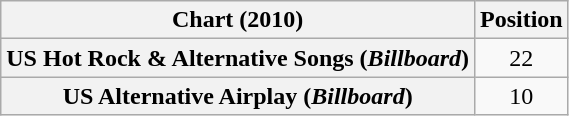<table class="wikitable sortable plainrowheaders" style="text-align:center">
<tr>
<th scope="col">Chart (2010)</th>
<th scope="col">Position</th>
</tr>
<tr>
<th scope="row">US Hot Rock & Alternative Songs (<em>Billboard</em>)</th>
<td>22</td>
</tr>
<tr>
<th scope="row">US Alternative Airplay (<em>Billboard</em>)</th>
<td>10</td>
</tr>
</table>
